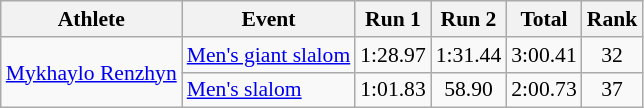<table class="wikitable" style="font-size:90%">
<tr>
<th>Athlete</th>
<th>Event</th>
<th>Run 1</th>
<th>Run 2</th>
<th>Total</th>
<th>Rank</th>
</tr>
<tr>
<td rowspan=2><a href='#'>Mykhaylo Renzhyn</a></td>
<td><a href='#'>Men's giant slalom</a></td>
<td align="center">1:28.97</td>
<td align="center">1:31.44</td>
<td align="center">3:00.41</td>
<td align="center">32</td>
</tr>
<tr>
<td><a href='#'>Men's slalom</a></td>
<td align="center">1:01.83</td>
<td align="center">58.90</td>
<td align="center">2:00.73</td>
<td align="center">37</td>
</tr>
</table>
